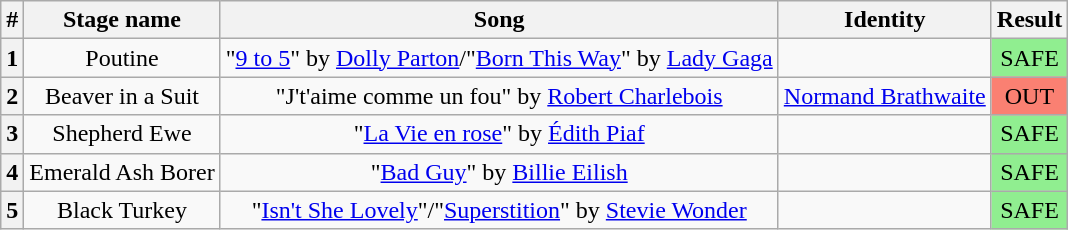<table class="wikitable plainrowheaders" style="text-align: center;">
<tr>
<th>#</th>
<th>Stage name</th>
<th>Song</th>
<th>Identity</th>
<th>Result</th>
</tr>
<tr>
<th>1</th>
<td>Poutine</td>
<td>"<a href='#'>9 to 5</a>" by <a href='#'>Dolly Parton</a>/"<a href='#'>Born This Way</a>" by <a href='#'>Lady Gaga</a></td>
<td></td>
<td bgcolor=lightgreen>SAFE</td>
</tr>
<tr>
<th>2</th>
<td>Beaver in a Suit</td>
<td>"J't'aime comme un fou" by <a href='#'>Robert Charlebois</a></td>
<td><a href='#'>Normand Brathwaite</a></td>
<td bgcolor=salmon>OUT</td>
</tr>
<tr>
<th>3</th>
<td>Shepherd Ewe</td>
<td>"<a href='#'>La Vie en rose</a>" by <a href='#'>Édith Piaf</a></td>
<td></td>
<td bgcolor=lightgreen>SAFE</td>
</tr>
<tr>
<th>4</th>
<td>Emerald Ash Borer</td>
<td>"<a href='#'>Bad Guy</a>" by <a href='#'>Billie Eilish</a></td>
<td></td>
<td bgcolor=lightgreen>SAFE</td>
</tr>
<tr>
<th>5</th>
<td>Black Turkey</td>
<td>"<a href='#'>Isn't She Lovely</a>"/"<a href='#'>Superstition</a>" by <a href='#'>Stevie Wonder</a></td>
<td></td>
<td bgcolor=lightgreen>SAFE</td>
</tr>
</table>
